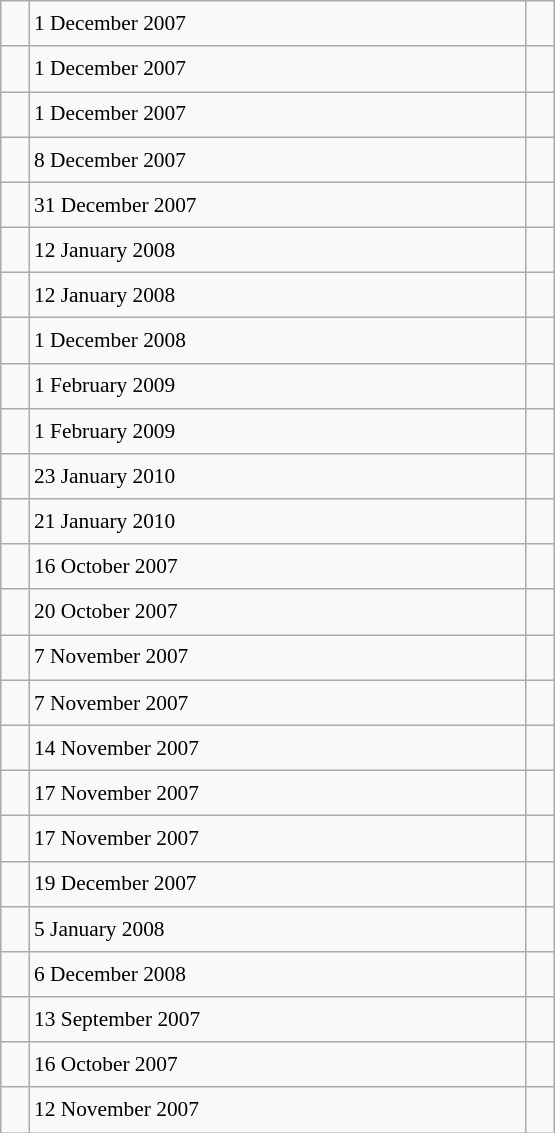<table class="wikitable" style="font-size: 89%; float: left; width: 26em; margin-right: 1em; line-height: 1.65em"!important; height: 675px;>
<tr>
<td></td>
<td>1 December 2007</td>
<td></td>
</tr>
<tr>
<td></td>
<td>1 December 2007</td>
<td></td>
</tr>
<tr>
<td></td>
<td>1 December 2007</td>
<td></td>
</tr>
<tr>
<td></td>
<td>8 December 2007</td>
<td></td>
</tr>
<tr>
<td></td>
<td>31 December 2007</td>
<td></td>
</tr>
<tr>
<td></td>
<td>12 January 2008</td>
<td></td>
</tr>
<tr>
<td></td>
<td>12 January 2008</td>
<td></td>
</tr>
<tr>
<td></td>
<td>1 December 2008</td>
<td></td>
</tr>
<tr>
<td></td>
<td>1 February 2009</td>
<td></td>
</tr>
<tr>
<td></td>
<td>1 February 2009</td>
<td></td>
</tr>
<tr>
<td></td>
<td>23 January 2010</td>
<td></td>
</tr>
<tr>
<td></td>
<td>21 January 2010</td>
<td></td>
</tr>
<tr>
<td></td>
<td>16 October 2007</td>
<td></td>
</tr>
<tr>
<td></td>
<td>20 October 2007</td>
<td></td>
</tr>
<tr>
<td></td>
<td>7 November 2007</td>
<td></td>
</tr>
<tr>
<td></td>
<td>7 November 2007</td>
<td></td>
</tr>
<tr>
<td></td>
<td>14 November 2007</td>
<td></td>
</tr>
<tr>
<td></td>
<td>17 November 2007</td>
<td></td>
</tr>
<tr>
<td></td>
<td>17 November 2007</td>
<td></td>
</tr>
<tr>
<td></td>
<td>19 December 2007</td>
<td></td>
</tr>
<tr>
<td></td>
<td>5 January 2008</td>
<td></td>
</tr>
<tr>
<td></td>
<td>6 December 2008</td>
<td></td>
</tr>
<tr>
<td></td>
<td>13 September 2007</td>
<td></td>
</tr>
<tr>
<td></td>
<td>16 October 2007</td>
<td></td>
</tr>
<tr>
<td></td>
<td>12 November 2007</td>
<td></td>
</tr>
</table>
